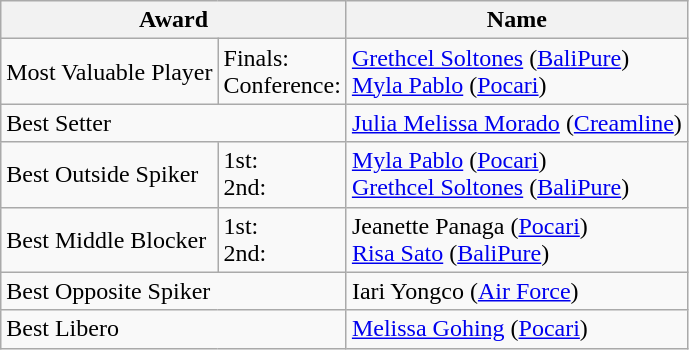<table class="wikitable">
<tr>
<th colspan="2">Award</th>
<th>Name</th>
</tr>
<tr>
<td>Most Valuable Player</td>
<td>Finals:<br>Conference:</td>
<td><a href='#'>Grethcel Soltones</a> (<a href='#'>BaliPure</a>) <br><a href='#'>Myla Pablo</a> (<a href='#'>Pocari</a>)</td>
</tr>
<tr>
<td colspan="2">Best Setter</td>
<td><a href='#'>Julia Melissa Morado</a> (<a href='#'>Creamline</a>)</td>
</tr>
<tr>
<td>Best Outside Spiker</td>
<td>1st:<br>2nd:</td>
<td><a href='#'>Myla Pablo</a> (<a href='#'>Pocari</a>) <br> <a href='#'>Grethcel Soltones</a> (<a href='#'>BaliPure</a>)</td>
</tr>
<tr>
<td>Best Middle Blocker</td>
<td>1st:<br>2nd:</td>
<td>Jeanette Panaga (<a href='#'>Pocari</a>)<br> <a href='#'>Risa Sato</a> (<a href='#'>BaliPure</a>)</td>
</tr>
<tr>
<td colspan="2">Best Opposite Spiker</td>
<td>Iari Yongco (<a href='#'>Air Force</a>)</td>
</tr>
<tr>
<td colspan="2">Best Libero</td>
<td><a href='#'>Melissa Gohing</a> (<a href='#'>Pocari</a>)</td>
</tr>
</table>
